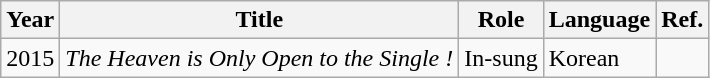<table class="wikitable">
<tr>
<th>Year</th>
<th>Title</th>
<th>Role</th>
<th>Language</th>
<th>Ref.</th>
</tr>
<tr>
<td>2015</td>
<td><em>The Heaven is Only Open to the Single !</em></td>
<td>In-sung</td>
<td>Korean</td>
<td></td>
</tr>
</table>
